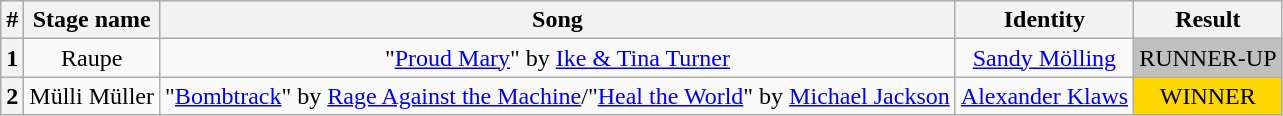<table class="wikitable plainrowheaders" style="text-align: center;">
<tr>
<th>#</th>
<th>Stage name</th>
<th>Song</th>
<th>Identity</th>
<th>Result</th>
</tr>
<tr>
<th>1</th>
<td>Raupe</td>
<td>"<a href='#'>Proud Mary</a>" by <a href='#'>Ike & Tina Turner</a></td>
<td><a href='#'>Sandy Mölling</a></td>
<td bgcolor=silver>RUNNER-UP</td>
</tr>
<tr>
<th>2</th>
<td>Mülli Müller</td>
<td>"<a href='#'>Bombtrack</a>" by <a href='#'>Rage Against the Machine</a>/"<a href='#'>Heal the World</a>" by <a href='#'>Michael Jackson</a></td>
<td><a href='#'>Alexander Klaws</a></td>
<td bgcolor=gold>WINNER</td>
</tr>
</table>
